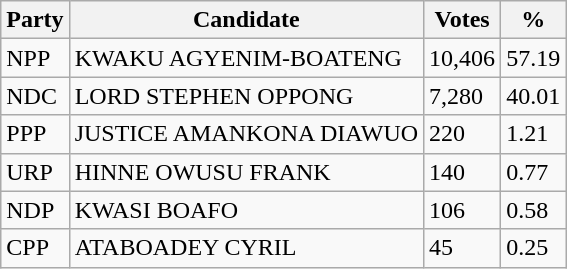<table class="wikitable">
<tr>
<th><strong>Party</strong></th>
<th><strong>Candidate</strong></th>
<th><strong>Votes</strong></th>
<th><strong>%</strong></th>
</tr>
<tr>
<td>NPP</td>
<td>KWAKU AGYENIM-BOATENG</td>
<td>10,406</td>
<td>57.19</td>
</tr>
<tr>
<td>NDC</td>
<td>LORD STEPHEN OPPONG</td>
<td>7,280</td>
<td>40.01</td>
</tr>
<tr>
<td>PPP</td>
<td>JUSTICE AMANKONA DIAWUO</td>
<td>220</td>
<td>1.21</td>
</tr>
<tr>
<td>URP</td>
<td>HINNE OWUSU FRANK</td>
<td>140</td>
<td>0.77</td>
</tr>
<tr>
<td>NDP</td>
<td>KWASI BOAFO</td>
<td>106</td>
<td>0.58</td>
</tr>
<tr>
<td>CPP</td>
<td>ATABOADEY CYRIL</td>
<td>45</td>
<td>0.25</td>
</tr>
</table>
